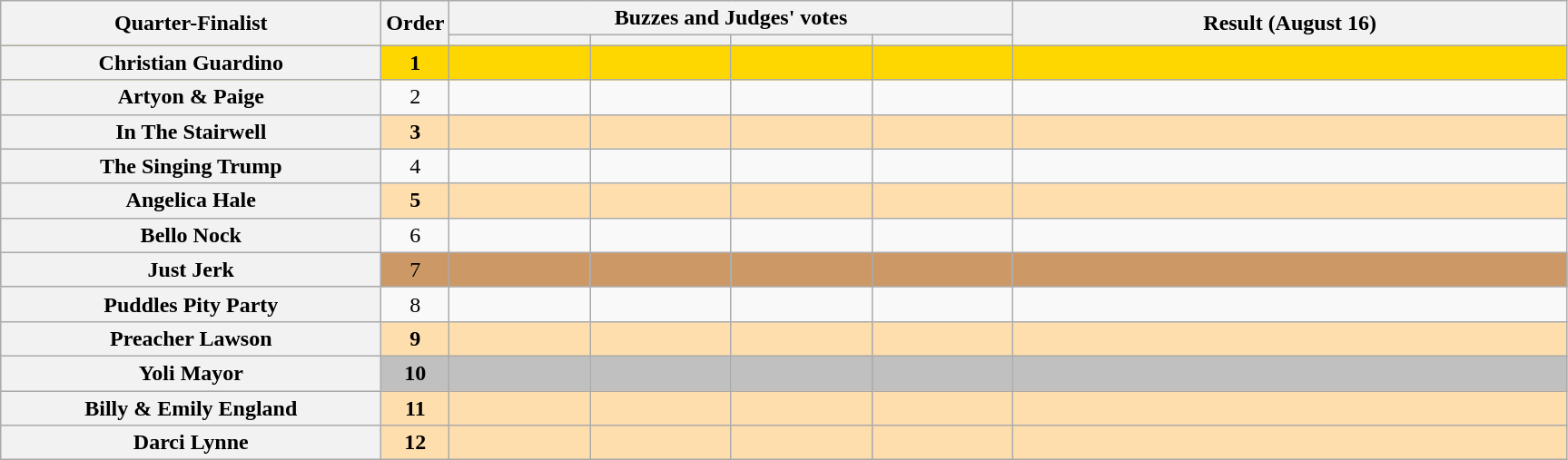<table class="wikitable plainrowheaders sortable" style="text-align:center;">
<tr>
<th scope="col" rowspan="2" class="unsortable" style="width:17em;">Quarter-Finalist</th>
<th scope="col" rowspan="2" style="width:1em;">Order</th>
<th scope="col" colspan="4" class="unsortable" style="width:24em;">Buzzes and Judges' votes</th>
<th scope="col" rowspan="2" style="width:25em;">Result (August 16)</th>
</tr>
<tr>
<th scope="col" class="unsortable" style="width:6em;"></th>
<th scope="col" class="unsortable" style="width:6em;"></th>
<th scope="col" class="unsortable" style="width:6em;"></th>
<th scope="col" class="unsortable" style="width:6em;"></th>
</tr>
<tr style="background:gold;">
<th scope="row"><strong>Christian Guardino</strong></th>
<td><strong>1</strong></td>
<td style="text-align:center;"></td>
<td style="text-align:center;"></td>
<td style="text-align:center;"></td>
<td style="text-align:center;"></td>
<td><strong></strong></td>
</tr>
<tr>
<th scope="row">Artyon & Paige</th>
<td>2</td>
<td style="text-align:center;"></td>
<td style="text-align:center;"></td>
<td style="text-align:center;"></td>
<td style="text-align:center;"></td>
<td></td>
</tr>
<tr style="background:NavajoWhite;">
<th scope="row"><strong>In The Stairwell</strong></th>
<td><strong>3</strong></td>
<td style="text-align:center;"></td>
<td style="text-align:center;"></td>
<td style="text-align:center;"></td>
<td style="text-align:center;"></td>
<td><strong></strong></td>
</tr>
<tr>
<th scope="row">The Singing Trump</th>
<td>4</td>
<td style="text-align:center;"></td>
<td style="text-align:center;"></td>
<td style="text-align:center;"></td>
<td style="text-align:center;"></td>
<td></td>
</tr>
<tr style="background:NavajoWhite;">
<th scope="row"><strong>Angelica Hale</strong></th>
<td><strong>5</strong></td>
<td style="text-align:center;"></td>
<td style="text-align:center;"></td>
<td style="text-align:center;"></td>
<td style="text-align:center;"></td>
<td><strong></strong></td>
</tr>
<tr>
<th scope="row">Bello Nock</th>
<td>6</td>
<td style="text-align:center;"></td>
<td style="text-align:center;"></td>
<td style="text-align:center;"></td>
<td style="text-align:center;"></td>
<td></td>
</tr>
<tr style="background:#c96;">
<th scope="row">Just Jerk</th>
<td>7</td>
<td style="text-align:center;"></td>
<td style="text-align:center;"></td>
<td style="text-align:center;"></td>
<td style="text-align:center;"></td>
<td></td>
</tr>
<tr>
<th scope="row">Puddles Pity Party</th>
<td>8</td>
<td style="text-align:center;"></td>
<td style="text-align:center;"></td>
<td style="text-align:center;"></td>
<td style="text-align:center;"></td>
<td></td>
</tr>
<tr style="background:NavajoWhite;">
<th scope="row"><strong>Preacher Lawson</strong></th>
<td><strong>9</strong></td>
<td style="text-align:center;"></td>
<td style="text-align:center;"></td>
<td style="text-align:center;"></td>
<td style="text-align:center;"></td>
<td><strong></strong></td>
</tr>
<tr style="background:silver;">
<th scope="row"><strong>Yoli Mayor</strong></th>
<td><strong>10</strong></td>
<td style="text-align:center;"></td>
<td style="text-align:center;"></td>
<td style="text-align:center;"></td>
<td style="text-align:center;"></td>
<td><strong></strong></td>
</tr>
<tr style="background:NavajoWhite;">
<th scope="row"><strong>Billy & Emily England</strong></th>
<td><strong>11</strong></td>
<td style="text-align:center;"></td>
<td style="text-align:center;"></td>
<td style="text-align:center;"></td>
<td style="text-align:center;"></td>
<td><strong></strong></td>
</tr>
<tr style="background:NavajoWhite;">
<th scope="row"><strong>Darci Lynne</strong></th>
<td><strong>12</strong></td>
<td style="text-align:center;"></td>
<td style="text-align:center;"></td>
<td style="text-align:center;"></td>
<td style="text-align:center;"></td>
<td><strong></strong></td>
</tr>
</table>
